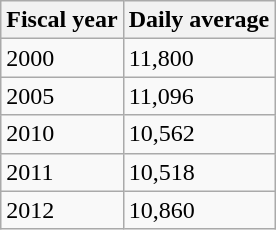<table class="wikitable">
<tr>
<th>Fiscal year</th>
<th>Daily average</th>
</tr>
<tr>
<td>2000</td>
<td>11,800</td>
</tr>
<tr>
<td>2005</td>
<td>11,096</td>
</tr>
<tr>
<td>2010</td>
<td>10,562</td>
</tr>
<tr>
<td>2011</td>
<td>10,518</td>
</tr>
<tr>
<td>2012</td>
<td>10,860</td>
</tr>
</table>
